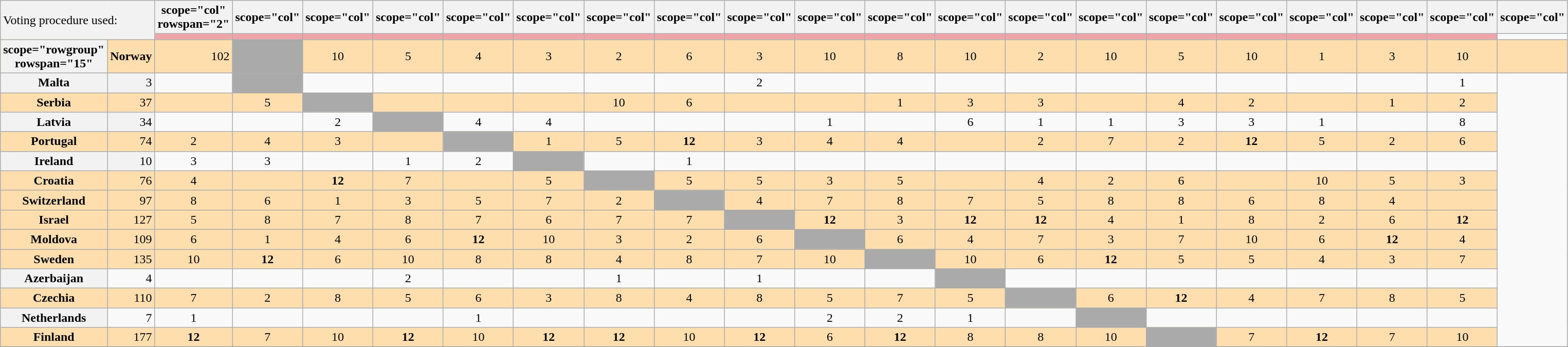<table class="wikitable plainrowheaders" style="text-align: center;">
<tr>
<td colspan="2" rowspan="2" style="text-align: left; background: #F2F2F2;">Voting procedure used:<br></td>
<th>scope="col" rowspan="2" </th>
<th>scope="col" </th>
<th>scope="col" </th>
<th>scope="col" </th>
<th>scope="col" </th>
<th>scope="col" </th>
<th>scope="col" </th>
<th>scope="col" </th>
<th>scope="col" </th>
<th>scope="col" </th>
<th>scope="col" </th>
<th>scope="col" </th>
<th>scope="col" </th>
<th>scope="col" </th>
<th>scope="col" </th>
<th>scope="col" </th>
<th>scope="col" </th>
<th>scope="col" </th>
<th>scope="col" </th>
<th>scope="col" </th>
</tr>
<tr>
<td style="background: #EFA4A9;"></td>
<td style="background: #EFA4A9;"></td>
<td style="background: #EFA4A9;"></td>
<td style="background: #EFA4A9;"></td>
<td style="background: #EFA4A9;"></td>
<td style="background: #EFA4A9;"></td>
<td style="background: #EFA4A9;"></td>
<td style="background: #EFA4A9;"></td>
<td style="background: #EFA4A9;"></td>
<td style="background: #EFA4A9;"></td>
<td style="background: #EFA4A9;"></td>
<td style="background: #EFA4A9;"></td>
<td style="background: #EFA4A9;"></td>
<td style="background: #EFA4A9;"></td>
<td style="background: #EFA4A9;"></td>
<td style="background: #EFA4A9;"></td>
<td style="background: #EFA4A9;"></td>
<td style="background: #EFA4A9;"></td>
<td style="background: #EFA4A9;"></td>
</tr>
<tr style="background:#ffdead;">
<th>scope="rowgroup" rowspan="15" </th>
<th scope="row" style="background:#ffdead;">Norway</th>
<td style="text-align: right;">102</td>
<td style="background: #aaa;"></td>
<td>10</td>
<td>5</td>
<td>4</td>
<td>3</td>
<td>2</td>
<td>6</td>
<td>3</td>
<td>10</td>
<td>8</td>
<td>10</td>
<td>2</td>
<td>10</td>
<td>5</td>
<td>10</td>
<td>1</td>
<td>3</td>
<td>10</td>
<td></td>
</tr>
<tr>
<th scope="row" style="background: #f2f2f2;">Malta</th>
<td style="text-align: right; background: #f2f2f2;">3</td>
<td></td>
<td style="background: #aaa;"></td>
<td></td>
<td></td>
<td></td>
<td></td>
<td></td>
<td></td>
<td>2</td>
<td></td>
<td></td>
<td></td>
<td></td>
<td></td>
<td></td>
<td></td>
<td></td>
<td></td>
<td>1</td>
</tr>
<tr style="background:#ffdead;">
<th scope="row" style="background:#ffdead;">Serbia</th>
<td style="text-align: right;">37</td>
<td></td>
<td>5</td>
<td style="background: #aaa;"></td>
<td></td>
<td></td>
<td></td>
<td>10</td>
<td>6</td>
<td></td>
<td></td>
<td>1</td>
<td>3</td>
<td>3</td>
<td></td>
<td>4</td>
<td>2</td>
<td></td>
<td>1</td>
<td>2</td>
</tr>
<tr>
<th scope="row" style="background: #f2f2f2;">Latvia</th>
<td style="text-align: right; background: #f2f2f2;">34</td>
<td></td>
<td></td>
<td>2</td>
<td style="background: #aaa;"></td>
<td>4</td>
<td>4</td>
<td></td>
<td></td>
<td></td>
<td>1</td>
<td></td>
<td>6</td>
<td>1</td>
<td>1</td>
<td>3</td>
<td>3</td>
<td>1</td>
<td></td>
<td>8</td>
</tr>
<tr style="background:#ffdead;">
<th scope="row" style="background:#ffdead;">Portugal</th>
<td style="text-align: right;">74</td>
<td>2</td>
<td>4</td>
<td>3</td>
<td></td>
<td style="background: #aaa;"></td>
<td>1</td>
<td>5</td>
<td><strong>12</strong></td>
<td>3</td>
<td>4</td>
<td>4</td>
<td></td>
<td>2</td>
<td>7</td>
<td>2</td>
<td><strong>12</strong></td>
<td>5</td>
<td>2</td>
<td>6</td>
</tr>
<tr>
<th scope="row" style="background: #f2f2f2;">Ireland</th>
<td style="text-align: right; background: #f2f2f2;">10</td>
<td>3</td>
<td>3</td>
<td></td>
<td>1</td>
<td>2</td>
<td style="background: #aaa;"></td>
<td></td>
<td>1</td>
<td></td>
<td></td>
<td></td>
<td></td>
<td></td>
<td></td>
<td></td>
<td></td>
<td></td>
<td></td>
<td></td>
</tr>
<tr style="background:#ffdead;">
<th scope="row" style="background:#ffdead;">Croatia</th>
<td style="text-align: right;">76</td>
<td>4</td>
<td></td>
<td><strong>12</strong></td>
<td>7</td>
<td></td>
<td>5</td>
<td style="background: #aaa;"></td>
<td>5</td>
<td>5</td>
<td>3</td>
<td>5</td>
<td></td>
<td>4</td>
<td>2</td>
<td>6</td>
<td></td>
<td>10</td>
<td>5</td>
<td>3</td>
</tr>
<tr style="background:#ffdead;">
<th scope="row" style="background:#ffdead;">Switzerland</th>
<td style="text-align: right;">97</td>
<td>8</td>
<td>6</td>
<td>1</td>
<td>3</td>
<td>5</td>
<td>7</td>
<td>2</td>
<td style="background: #aaa;"></td>
<td>4</td>
<td>7</td>
<td>8</td>
<td>7</td>
<td>5</td>
<td>8</td>
<td>8</td>
<td>6</td>
<td>8</td>
<td>4</td>
<td></td>
</tr>
<tr style="background:#ffdead;">
<th scope="row" style="background:#ffdead;">Israel</th>
<td style="text-align: right;">127</td>
<td>5</td>
<td>8</td>
<td>7</td>
<td>8</td>
<td>7</td>
<td>6</td>
<td>7</td>
<td>7</td>
<td style="background: #aaa;"></td>
<td><strong>12</strong></td>
<td>3</td>
<td><strong>12</strong></td>
<td><strong>12</strong></td>
<td>4</td>
<td>1</td>
<td>8</td>
<td>2</td>
<td>6</td>
<td><strong>12</strong></td>
</tr>
<tr style="background:#ffdead;">
<th scope="row" style="background:#ffdead;">Moldova</th>
<td style="text-align: right;">109</td>
<td>6</td>
<td>1</td>
<td>4</td>
<td>6</td>
<td><strong>12</strong></td>
<td>10</td>
<td>3</td>
<td>2</td>
<td>6</td>
<td style="background: #aaa;"></td>
<td>6</td>
<td>4</td>
<td>7</td>
<td>3</td>
<td>7</td>
<td>10</td>
<td>6</td>
<td><strong>12</strong></td>
<td>4</td>
</tr>
<tr style="background:#ffdead;">
<th scope="row" style="background:#ffdead;">Sweden</th>
<td style="text-align: right;">135</td>
<td>10</td>
<td><strong>12</strong></td>
<td>6</td>
<td>10</td>
<td>8</td>
<td>8</td>
<td>4</td>
<td>8</td>
<td>7</td>
<td>10</td>
<td style="background: #aaa;"></td>
<td>10</td>
<td>6</td>
<td><strong>12</strong></td>
<td>5</td>
<td>5</td>
<td>4</td>
<td>3</td>
<td>7</td>
</tr>
<tr>
<th scope="row" style="background: #f2f2f2;">Azerbaijan</th>
<td style="text-align: right;">4</td>
<td></td>
<td></td>
<td></td>
<td>2</td>
<td></td>
<td></td>
<td>1</td>
<td></td>
<td>1</td>
<td></td>
<td></td>
<td style="background: #aaa;"></td>
<td></td>
<td></td>
<td></td>
<td></td>
<td></td>
<td></td>
<td></td>
</tr>
<tr style="background:#ffdead;">
<th scope="row" style="background:#ffdead;">Czechia</th>
<td style="text-align: right;">110</td>
<td>7</td>
<td>2</td>
<td>8</td>
<td>5</td>
<td>6</td>
<td>3</td>
<td>8</td>
<td>4</td>
<td>8</td>
<td>5</td>
<td>7</td>
<td>5</td>
<td style="background: #aaa;"></td>
<td>6</td>
<td><strong>12</strong></td>
<td>4</td>
<td>7</td>
<td>8</td>
<td>5</td>
</tr>
<tr>
<th scope="row" style="background: #f2f2f2;">Netherlands</th>
<td style="text-align: right;">7</td>
<td>1</td>
<td></td>
<td></td>
<td></td>
<td>1</td>
<td></td>
<td></td>
<td></td>
<td></td>
<td>2</td>
<td>2</td>
<td>1</td>
<td></td>
<td style="background: #aaa;"></td>
<td></td>
<td></td>
<td></td>
<td></td>
<td></td>
</tr>
<tr style="background:#ffdead;">
<th scope="row" style="background:#ffdead;">Finland</th>
<td style="text-align: right;">177</td>
<td><strong>12</strong></td>
<td>7</td>
<td>10</td>
<td><strong>12</strong></td>
<td>10</td>
<td><strong>12</strong></td>
<td><strong>12</strong></td>
<td>10</td>
<td><strong>12</strong></td>
<td>6</td>
<td><strong>12</strong></td>
<td>8</td>
<td>8</td>
<td>10</td>
<td style="background: #aaa;"></td>
<td>7</td>
<td><strong>12</strong></td>
<td>7</td>
<td>10</td>
</tr>
</table>
